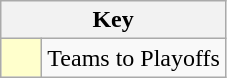<table class="wikitable" style="text-align: center;">
<tr>
<th colspan=2>Key</th>
</tr>
<tr>
<td style="background:#ffffcc; width:20px;"></td>
<td align=left>Teams to Playoffs</td>
</tr>
</table>
